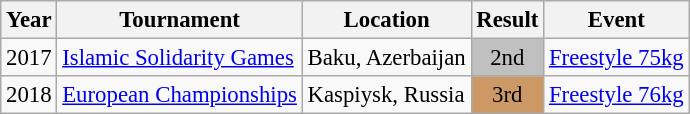<table class="wikitable" style="font-size:95%;">
<tr>
<th>Year</th>
<th>Tournament</th>
<th>Location</th>
<th>Result</th>
<th>Event</th>
</tr>
<tr>
<td>2017</td>
<td><a href='#'>Islamic Solidarity Games</a></td>
<td>Baku, Azerbaijan</td>
<td align="center" bgcolor="silver">2nd</td>
<td><a href='#'>Freestyle 75kg</a></td>
</tr>
<tr>
<td>2018</td>
<td><a href='#'>European Championships</a></td>
<td>Kaspiysk, Russia</td>
<td align="center" bgcolor="cc9966">3rd</td>
<td><a href='#'>Freestyle 76kg</a></td>
</tr>
</table>
